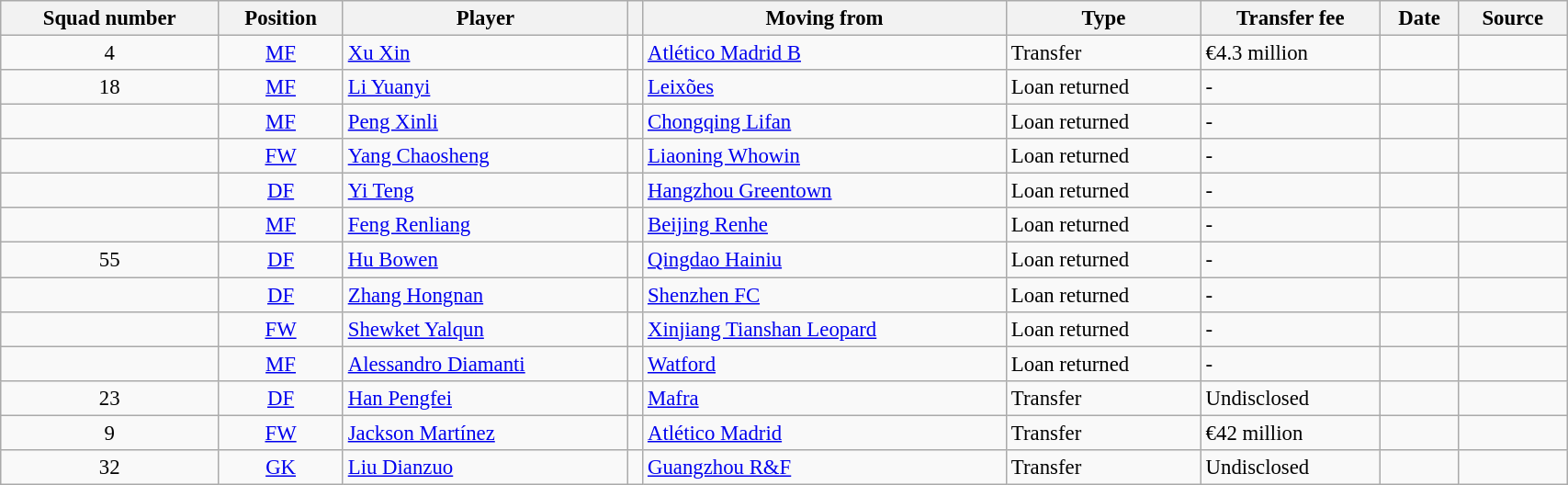<table class="wikitable sortable" style="width:90%; text-align:left; font-size:95%;">
<tr>
<th>Squad number</th>
<th>Position</th>
<th>Player</th>
<th></th>
<th>Moving from</th>
<th>Type</th>
<th>Transfer fee</th>
<th>Date</th>
<th>Source</th>
</tr>
<tr>
<td align=center>4</td>
<td align=center><a href='#'>MF</a></td>
<td align=left> <a href='#'>Xu Xin</a></td>
<td align=center></td>
<td align=left> <a href='#'>Atlético Madrid B</a></td>
<td>Transfer</td>
<td>€4.3 million</td>
<td></td>
<td align=center></td>
</tr>
<tr>
<td align=center>18</td>
<td align=center><a href='#'>MF</a></td>
<td align=left> <a href='#'>Li Yuanyi</a></td>
<td align=center></td>
<td align=left> <a href='#'>Leixões</a></td>
<td>Loan returned</td>
<td>-</td>
<td></td>
<td align=center></td>
</tr>
<tr>
<td align=center></td>
<td align=center><a href='#'>MF</a></td>
<td align=left> <a href='#'>Peng Xinli</a></td>
<td align=center></td>
<td align=left> <a href='#'>Chongqing Lifan</a></td>
<td>Loan returned</td>
<td>-</td>
<td></td>
<td align=center></td>
</tr>
<tr>
<td align=center></td>
<td align=center><a href='#'>FW</a></td>
<td align=left> <a href='#'>Yang Chaosheng</a></td>
<td align=center></td>
<td align=left> <a href='#'>Liaoning Whowin</a></td>
<td>Loan returned</td>
<td>-</td>
<td></td>
<td align=center></td>
</tr>
<tr>
<td align=center></td>
<td align=center><a href='#'>DF</a></td>
<td align=left> <a href='#'>Yi Teng</a></td>
<td align=center></td>
<td align=left> <a href='#'>Hangzhou Greentown</a></td>
<td>Loan returned</td>
<td>-</td>
<td></td>
<td align=center></td>
</tr>
<tr>
<td align=center></td>
<td align=center><a href='#'>MF</a></td>
<td align=left> <a href='#'>Feng Renliang</a></td>
<td align=center></td>
<td align=left> <a href='#'>Beijing Renhe</a></td>
<td>Loan returned</td>
<td>-</td>
<td></td>
<td align=center></td>
</tr>
<tr>
<td align=center>55</td>
<td align=center><a href='#'>DF</a></td>
<td align=left> <a href='#'>Hu Bowen</a></td>
<td align=center></td>
<td align=left> <a href='#'>Qingdao Hainiu</a></td>
<td>Loan returned</td>
<td>-</td>
<td></td>
<td align=center></td>
</tr>
<tr>
<td align=center></td>
<td align=center><a href='#'>DF</a></td>
<td align=left> <a href='#'>Zhang Hongnan</a></td>
<td align=center></td>
<td align=left> <a href='#'>Shenzhen FC</a></td>
<td>Loan returned</td>
<td>-</td>
<td></td>
<td align=center></td>
</tr>
<tr>
<td align=center></td>
<td align=center><a href='#'>FW</a></td>
<td align=left> <a href='#'>Shewket Yalqun</a></td>
<td align=center></td>
<td align=left> <a href='#'>Xinjiang Tianshan Leopard</a></td>
<td>Loan returned</td>
<td>-</td>
<td></td>
<td align=center></td>
</tr>
<tr>
<td align=center></td>
<td align=center><a href='#'>MF</a></td>
<td align=left> <a href='#'>Alessandro Diamanti</a></td>
<td align=center></td>
<td align=left> <a href='#'>Watford</a></td>
<td>Loan returned</td>
<td>-</td>
<td></td>
<td align=center></td>
</tr>
<tr>
<td align=center>23</td>
<td align=center><a href='#'>DF</a></td>
<td align=left> <a href='#'>Han Pengfei</a></td>
<td align=center></td>
<td align=left> <a href='#'>Mafra</a></td>
<td>Transfer</td>
<td>Undisclosed</td>
<td></td>
<td align=center></td>
</tr>
<tr>
<td align=center>9</td>
<td align=center><a href='#'>FW</a></td>
<td align=left> <a href='#'>Jackson Martínez</a></td>
<td align=center></td>
<td align=left> <a href='#'>Atlético Madrid</a></td>
<td>Transfer</td>
<td>€42 million</td>
<td></td>
<td align=center></td>
</tr>
<tr>
<td align=center>32</td>
<td align=center><a href='#'>GK</a></td>
<td align=left> <a href='#'>Liu Dianzuo</a></td>
<td align=center></td>
<td align=left> <a href='#'>Guangzhou R&F</a></td>
<td>Transfer</td>
<td>Undisclosed</td>
<td></td>
<td align=center></td>
</tr>
</table>
